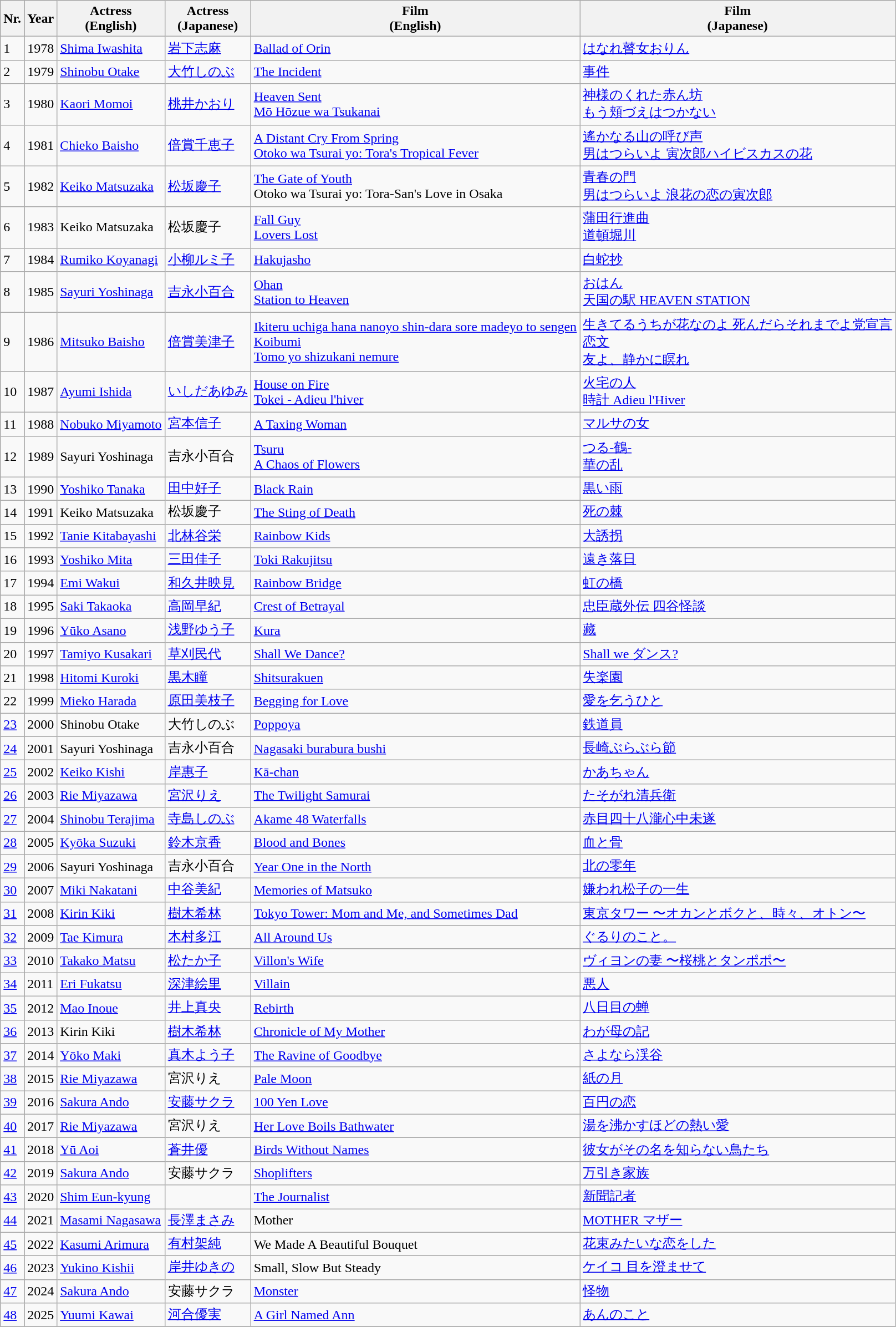<table class="wikitable">
<tr>
<th>Nr.</th>
<th>Year</th>
<th>Actress<br>(English)</th>
<th>Actress<br>(Japanese)</th>
<th>Film<br>(English)</th>
<th>Film<br>(Japanese)</th>
</tr>
<tr>
<td>1</td>
<td>1978</td>
<td><a href='#'>Shima Iwashita</a></td>
<td><a href='#'>岩下志麻</a></td>
<td><a href='#'>Ballad of Orin</a></td>
<td><a href='#'>はなれ瞽女おりん</a></td>
</tr>
<tr>
<td>2</td>
<td>1979</td>
<td><a href='#'>Shinobu Otake</a></td>
<td><a href='#'>大竹しのぶ</a></td>
<td><a href='#'>The Incident</a></td>
<td><a href='#'>事件</a></td>
</tr>
<tr>
<td>3</td>
<td>1980</td>
<td><a href='#'>Kaori Momoi</a></td>
<td><a href='#'>桃井かおり</a></td>
<td><a href='#'>Heaven Sent</a><br><a href='#'>Mō Hōzue wa Tsukanai</a></td>
<td><a href='#'>神様のくれた赤ん坊</a><br><a href='#'>もう頬づえはつかない</a></td>
</tr>
<tr>
<td>4</td>
<td>1981</td>
<td><a href='#'>Chieko Baisho</a></td>
<td><a href='#'>倍賞千恵子</a></td>
<td><a href='#'>A Distant Cry From Spring</a><br><a href='#'>Otoko wa Tsurai yo: Tora's Tropical Fever</a></td>
<td><a href='#'>遙かなる山の呼び声</a><br><a href='#'>男はつらいよ 寅次郎ハイビスカスの花</a></td>
</tr>
<tr>
<td>5</td>
<td>1982</td>
<td><a href='#'>Keiko Matsuzaka</a></td>
<td><a href='#'>松坂慶子</a></td>
<td><a href='#'>The Gate of Youth</a><br>Otoko wa Tsurai yo: Tora-San's Love in Osaka</td>
<td><a href='#'>青春の門</a><br><a href='#'>男はつらいよ 浪花の恋の寅次郎</a></td>
</tr>
<tr>
<td>6</td>
<td>1983</td>
<td>Keiko Matsuzaka</td>
<td>松坂慶子</td>
<td><a href='#'>Fall Guy</a><br><a href='#'>Lovers Lost</a></td>
<td><a href='#'>蒲田行進曲</a><br><a href='#'>道頓堀川</a></td>
</tr>
<tr>
<td>7</td>
<td>1984</td>
<td><a href='#'>Rumiko Koyanagi</a></td>
<td><a href='#'>小柳ルミ子</a></td>
<td><a href='#'>Hakujasho</a></td>
<td><a href='#'>白蛇抄</a></td>
</tr>
<tr>
<td>8</td>
<td>1985</td>
<td><a href='#'>Sayuri Yoshinaga</a></td>
<td><a href='#'>吉永小百合</a></td>
<td><a href='#'>Ohan</a><br><a href='#'>Station to Heaven</a></td>
<td><a href='#'>おはん</a><br><a href='#'>天国の駅 HEAVEN STATION</a></td>
</tr>
<tr>
<td>9</td>
<td>1986</td>
<td><a href='#'>Mitsuko Baisho</a></td>
<td><a href='#'>倍賞美津子</a></td>
<td><a href='#'>Ikiteru uchiga hana nanoyo shin-dara sore madeyo to sengen</a><br><a href='#'>Koibumi</a><br><a href='#'>Tomo yo shizukani nemure</a></td>
<td><a href='#'>生きてるうちが花なのよ 死んだらそれまでよ党宣言</a><br><a href='#'>恋文</a><br><a href='#'>友よ、静かに瞑れ</a></td>
</tr>
<tr>
<td>10</td>
<td>1987</td>
<td><a href='#'>Ayumi Ishida</a></td>
<td><a href='#'>いしだあゆみ</a></td>
<td><a href='#'>House on Fire</a><br><a href='#'>Tokei - Adieu l'hiver</a></td>
<td><a href='#'>火宅の人</a><br><a href='#'>時計 Adieu l'Hiver</a></td>
</tr>
<tr>
<td>11</td>
<td>1988</td>
<td><a href='#'>Nobuko Miyamoto</a></td>
<td><a href='#'>宮本信子</a></td>
<td><a href='#'>A Taxing Woman</a></td>
<td><a href='#'>マルサの女</a></td>
</tr>
<tr>
<td>12</td>
<td>1989</td>
<td>Sayuri Yoshinaga</td>
<td>吉永小百合</td>
<td><a href='#'>Tsuru</a><br><a href='#'>A Chaos of Flowers</a></td>
<td><a href='#'>つる-鶴-</a><br><a href='#'>華の乱</a></td>
</tr>
<tr>
<td>13</td>
<td>1990</td>
<td><a href='#'>Yoshiko Tanaka</a></td>
<td><a href='#'>田中好子</a></td>
<td><a href='#'>Black Rain</a></td>
<td><a href='#'>黒い雨</a></td>
</tr>
<tr>
<td>14</td>
<td>1991</td>
<td>Keiko Matsuzaka</td>
<td>松坂慶子</td>
<td><a href='#'>The Sting of Death</a></td>
<td><a href='#'>死の棘</a></td>
</tr>
<tr>
<td>15</td>
<td>1992</td>
<td><a href='#'>Tanie Kitabayashi</a></td>
<td><a href='#'>北林谷栄</a></td>
<td><a href='#'>Rainbow Kids</a></td>
<td><a href='#'>大誘拐</a></td>
</tr>
<tr>
<td>16</td>
<td>1993</td>
<td><a href='#'>Yoshiko Mita</a></td>
<td><a href='#'>三田佳子</a></td>
<td><a href='#'>Toki Rakujitsu</a></td>
<td><a href='#'>遠き落日</a></td>
</tr>
<tr>
<td>17</td>
<td>1994</td>
<td><a href='#'>Emi Wakui</a></td>
<td><a href='#'>和久井映見</a></td>
<td><a href='#'>Rainbow Bridge</a></td>
<td><a href='#'>虹の橋</a></td>
</tr>
<tr>
<td>18</td>
<td>1995</td>
<td><a href='#'>Saki Takaoka</a></td>
<td><a href='#'>高岡早紀</a></td>
<td><a href='#'>Crest of Betrayal</a></td>
<td><a href='#'>忠臣蔵外伝 四谷怪談</a></td>
</tr>
<tr>
<td>19</td>
<td>1996</td>
<td><a href='#'>Yūko Asano</a></td>
<td><a href='#'>浅野ゆう子</a></td>
<td><a href='#'>Kura</a></td>
<td><a href='#'>藏</a></td>
</tr>
<tr>
<td>20</td>
<td>1997</td>
<td><a href='#'>Tamiyo Kusakari</a></td>
<td><a href='#'>草刈民代</a></td>
<td><a href='#'>Shall We Dance?</a></td>
<td><a href='#'>Shall we ダンス?</a></td>
</tr>
<tr>
<td>21</td>
<td>1998</td>
<td><a href='#'>Hitomi Kuroki</a></td>
<td><a href='#'>黒木瞳</a></td>
<td><a href='#'>Shitsurakuen</a></td>
<td><a href='#'>失楽園</a></td>
</tr>
<tr>
<td>22</td>
<td>1999</td>
<td><a href='#'>Mieko Harada</a></td>
<td><a href='#'>原田美枝子</a></td>
<td><a href='#'>Begging for Love</a></td>
<td><a href='#'>愛を乞うひと</a></td>
</tr>
<tr>
<td><a href='#'>23</a></td>
<td>2000</td>
<td>Shinobu Otake</td>
<td>大竹しのぶ</td>
<td><a href='#'>Poppoya</a></td>
<td><a href='#'>鉄道員</a></td>
</tr>
<tr>
<td><a href='#'>24</a></td>
<td>2001</td>
<td>Sayuri Yoshinaga</td>
<td>吉永小百合</td>
<td><a href='#'>Nagasaki burabura bushi</a></td>
<td><a href='#'>長崎ぶらぶら節</a></td>
</tr>
<tr>
<td><a href='#'>25</a></td>
<td>2002</td>
<td><a href='#'>Keiko Kishi</a></td>
<td><a href='#'>岸惠子</a></td>
<td><a href='#'>Kā-chan</a></td>
<td><a href='#'>かあちゃん</a></td>
</tr>
<tr>
<td><a href='#'>26</a></td>
<td>2003</td>
<td><a href='#'>Rie Miyazawa</a></td>
<td><a href='#'>宮沢りえ</a></td>
<td><a href='#'>The Twilight Samurai</a></td>
<td><a href='#'>たそがれ清兵衛</a></td>
</tr>
<tr>
<td><a href='#'>27</a></td>
<td>2004</td>
<td><a href='#'>Shinobu Terajima</a></td>
<td><a href='#'>寺島しのぶ</a></td>
<td><a href='#'>Akame 48 Waterfalls</a></td>
<td><a href='#'>赤目四十八瀧心中未遂</a></td>
</tr>
<tr>
<td><a href='#'>28</a></td>
<td>2005</td>
<td><a href='#'>Kyōka Suzuki</a></td>
<td><a href='#'>鈴木京香</a></td>
<td><a href='#'>Blood and Bones</a></td>
<td><a href='#'>血と骨</a></td>
</tr>
<tr>
<td><a href='#'>29</a></td>
<td>2006</td>
<td>Sayuri Yoshinaga</td>
<td>吉永小百合</td>
<td><a href='#'>Year One in the North</a></td>
<td><a href='#'>北の零年</a></td>
</tr>
<tr>
<td><a href='#'>30</a></td>
<td>2007</td>
<td><a href='#'>Miki Nakatani</a></td>
<td><a href='#'>中谷美紀</a></td>
<td><a href='#'>Memories of Matsuko</a></td>
<td><a href='#'>嫌われ松子の一生</a></td>
</tr>
<tr>
<td><a href='#'>31</a></td>
<td>2008</td>
<td><a href='#'>Kirin Kiki</a></td>
<td><a href='#'>樹木希林</a></td>
<td><a href='#'>Tokyo Tower: Mom and Me, and Sometimes Dad</a></td>
<td><a href='#'>東京タワー 〜オカンとボクと、時々、オトン〜</a></td>
</tr>
<tr>
<td><a href='#'>32</a></td>
<td>2009</td>
<td><a href='#'>Tae Kimura</a></td>
<td><a href='#'>木村多江</a></td>
<td><a href='#'>All Around Us</a></td>
<td><a href='#'>ぐるりのこと。</a></td>
</tr>
<tr>
<td><a href='#'>33</a></td>
<td>2010</td>
<td><a href='#'>Takako Matsu</a></td>
<td><a href='#'>松たか子</a></td>
<td><a href='#'>Villon's Wife</a></td>
<td><a href='#'>ヴィヨンの妻 〜桜桃とタンポポ〜</a></td>
</tr>
<tr>
<td><a href='#'>34</a></td>
<td>2011</td>
<td><a href='#'>Eri Fukatsu</a></td>
<td><a href='#'>深津絵里</a></td>
<td><a href='#'>Villain</a></td>
<td><a href='#'>悪人</a></td>
</tr>
<tr>
<td><a href='#'>35</a></td>
<td>2012</td>
<td><a href='#'>Mao Inoue</a></td>
<td><a href='#'>井上真央</a></td>
<td><a href='#'>Rebirth</a></td>
<td><a href='#'>八日目の蝉</a></td>
</tr>
<tr>
<td><a href='#'>36</a></td>
<td>2013</td>
<td>Kirin Kiki</td>
<td><a href='#'>樹木希林</a></td>
<td><a href='#'>Chronicle of My Mother</a></td>
<td><a href='#'>わが母の記</a></td>
</tr>
<tr>
<td><a href='#'>37</a></td>
<td>2014</td>
<td><a href='#'>Yōko Maki</a></td>
<td><a href='#'>真木よう子</a></td>
<td><a href='#'>The Ravine of Goodbye</a></td>
<td><a href='#'>さよなら渓谷</a></td>
</tr>
<tr>
<td><a href='#'>38</a></td>
<td>2015</td>
<td><a href='#'>Rie Miyazawa</a></td>
<td>宮沢りえ</td>
<td><a href='#'>Pale Moon</a></td>
<td><a href='#'>紙の月</a></td>
</tr>
<tr>
<td><a href='#'>39</a></td>
<td>2016</td>
<td><a href='#'>Sakura Ando</a></td>
<td><a href='#'>安藤サクラ</a></td>
<td><a href='#'>100 Yen Love</a></td>
<td><a href='#'>百円の恋</a></td>
</tr>
<tr>
<td><a href='#'>40</a></td>
<td>2017</td>
<td><a href='#'>Rie Miyazawa</a></td>
<td>宮沢りえ</td>
<td><a href='#'>Her Love Boils Bathwater</a></td>
<td><a href='#'>湯を沸かすほどの熱い愛</a></td>
</tr>
<tr>
<td><a href='#'>41</a></td>
<td>2018</td>
<td><a href='#'>Yū Aoi</a></td>
<td><a href='#'>蒼井優</a></td>
<td><a href='#'>Birds Without Names</a></td>
<td><a href='#'>彼女がその名を知らない鳥たち</a></td>
</tr>
<tr>
<td><a href='#'>42</a></td>
<td>2019</td>
<td><a href='#'>Sakura Ando</a></td>
<td>安藤サクラ</td>
<td><a href='#'>Shoplifters</a></td>
<td><a href='#'>万引き家族</a></td>
</tr>
<tr>
<td><a href='#'>43</a></td>
<td>2020</td>
<td><a href='#'>Shim Eun-kyung</a></td>
<td></td>
<td><a href='#'>The Journalist</a></td>
<td><a href='#'>新聞記者</a></td>
</tr>
<tr>
<td><a href='#'>44</a></td>
<td>2021</td>
<td><a href='#'>Masami Nagasawa</a></td>
<td><a href='#'>長澤まさみ</a></td>
<td>Mother</td>
<td><a href='#'>MOTHER マザー</a></td>
</tr>
<tr>
<td><a href='#'>45</a></td>
<td>2022</td>
<td><a href='#'>Kasumi Arimura</a></td>
<td><a href='#'>有村架純</a></td>
<td>We Made A Beautiful Bouquet</td>
<td><a href='#'>花束みたいな恋をした</a></td>
</tr>
<tr>
<td><a href='#'>46</a></td>
<td>2023</td>
<td><a href='#'>Yukino Kishii</a></td>
<td><a href='#'>岸井ゆきの</a></td>
<td>Small, Slow But Steady</td>
<td><a href='#'>ケイコ 目を澄ませて</a></td>
</tr>
<tr>
<td><a href='#'>47</a></td>
<td>2024</td>
<td><a href='#'>Sakura Ando</a></td>
<td>安藤サクラ</td>
<td><a href='#'>Monster</a></td>
<td><a href='#'>怪物</a></td>
</tr>
<tr>
<td><a href='#'>48</a></td>
<td>2025</td>
<td><a href='#'>Yuumi Kawai</a></td>
<td><a href='#'>河合優実</a></td>
<td><a href='#'>A Girl Named Ann</a></td>
<td><a href='#'>あんのこと</a></td>
</tr>
<tr>
</tr>
</table>
